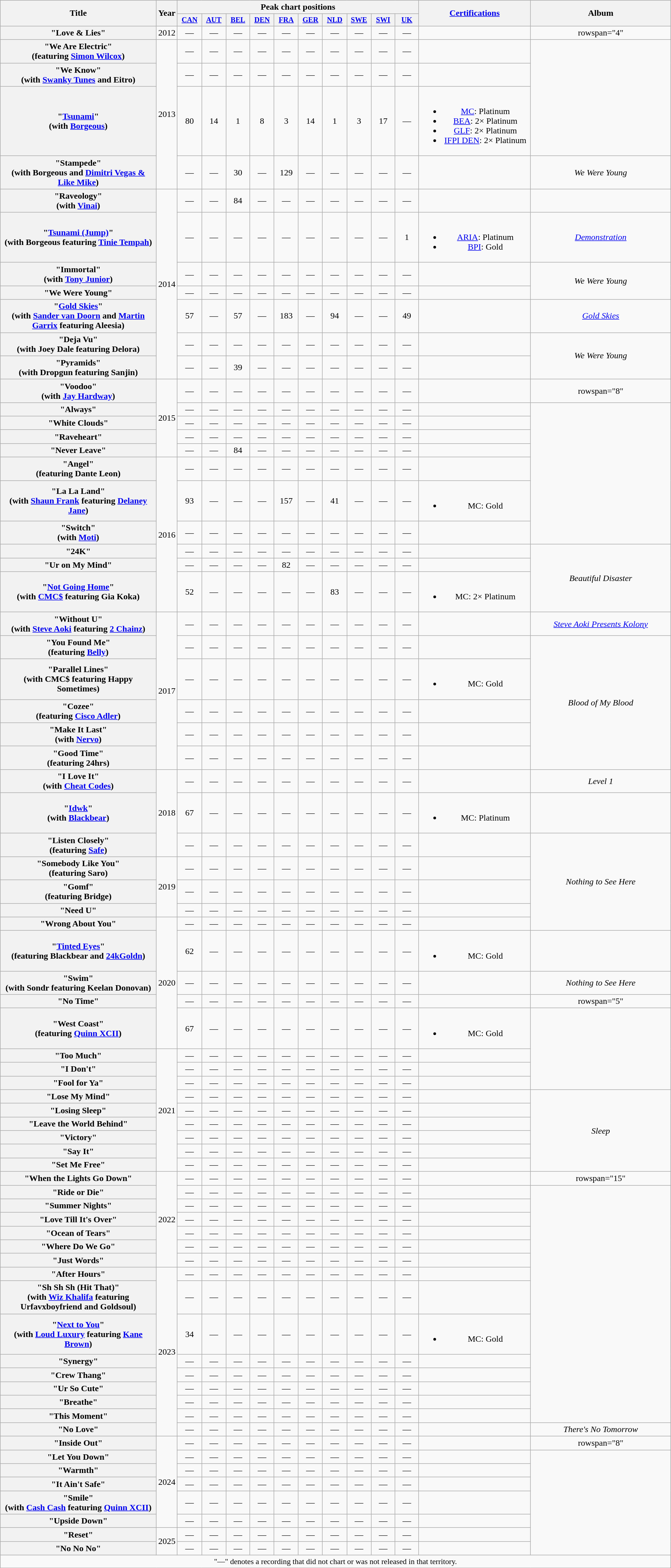<table class="wikitable plainrowheaders" style="text-align:center;">
<tr>
<th scope="col" rowspan="2" style="width:20em;">Title</th>
<th scope="col" rowspan="2" style="width:1em;">Year</th>
<th scope="col" colspan="10">Peak chart positions</th>
<th scope="col" rowspan="2" style="width:14em;"><a href='#'>Certifications</a></th>
<th scope="col" rowspan="2" style="width:18em;">Album</th>
</tr>
<tr>
<th scope="col" style="width:3em;font-size:85%;"><a href='#'>CAN</a><br></th>
<th scope="col" style="width:3em;font-size:85%;"><a href='#'>AUT</a><br></th>
<th scope="col" style="width:3em;font-size:85%;"><a href='#'>BEL</a><br></th>
<th scope="col" style="width:3em;font-size:85%;"><a href='#'>DEN</a><br></th>
<th scope="col" style="width:3em;font-size:85%;"><a href='#'>FRA</a><br></th>
<th scope="col" style="width:3em;font-size:85%;"><a href='#'>GER</a><br></th>
<th scope="col" style="width:3em;font-size:85%;"><a href='#'>NLD</a><br></th>
<th scope="col" style="width:3em;font-size:85%;"><a href='#'>SWE</a><br></th>
<th scope="col" style="width:3em;font-size:85%;"><a href='#'>SWI</a><br></th>
<th scope="col" style="width:3em;font-size:85%;"><a href='#'>UK</a></th>
</tr>
<tr>
<th scope="row">"Love & Lies"</th>
<td>2012</td>
<td>—</td>
<td>—</td>
<td>—</td>
<td>—</td>
<td>—</td>
<td>—</td>
<td>—</td>
<td>—</td>
<td>—</td>
<td>—</td>
<td></td>
<td>rowspan="4" </td>
</tr>
<tr>
<th scope="row">"We Are Electric"<br><span>(featuring <a href='#'>Simon Wilcox</a>)</span></th>
<td rowspan="4">2013</td>
<td>—</td>
<td>—</td>
<td>—</td>
<td>—</td>
<td>—</td>
<td>—</td>
<td>—</td>
<td>—</td>
<td>—</td>
<td>—</td>
<td></td>
</tr>
<tr>
<th scope="row">"We Know"<br><span>(with <a href='#'>Swanky Tunes</a> and Eitro)</span></th>
<td>—</td>
<td>—</td>
<td>—</td>
<td>—</td>
<td>—</td>
<td>—</td>
<td>—</td>
<td>—</td>
<td>—</td>
<td>—</td>
<td></td>
</tr>
<tr>
<th scope="row">"<a href='#'>Tsunami</a>"<br><span>(with <a href='#'>Borgeous</a>)</span></th>
<td>80</td>
<td>14</td>
<td>1</td>
<td>8</td>
<td>3</td>
<td>14</td>
<td>1</td>
<td>3</td>
<td>17</td>
<td>—</td>
<td><br><ul><li><a href='#'>MC</a>: Platinum</li><li><a href='#'>BEA</a>: 2× Platinum</li><li><a href='#'>GLF</a>: 2× Platinum</li><li><a href='#'>IFPI DEN</a>: 2× Platinum</li></ul></td>
</tr>
<tr>
<th scope="row">"Stampede"<br><span>(with Borgeous and <a href='#'>Dimitri Vegas & Like Mike</a>)</span></th>
<td>—</td>
<td>—</td>
<td>30</td>
<td>—</td>
<td>129</td>
<td>—</td>
<td>—</td>
<td>—</td>
<td>—</td>
<td>—</td>
<td></td>
<td><em>We Were Young</em></td>
</tr>
<tr>
<th scope="row">"Raveology"<br><span>(with <a href='#'>Vinai</a>)</span></th>
<td rowspan="7">2014</td>
<td>—</td>
<td>—</td>
<td>84</td>
<td>—</td>
<td>—</td>
<td>—</td>
<td>—</td>
<td>—</td>
<td>—</td>
<td>—</td>
<td></td>
<td></td>
</tr>
<tr>
<th scope="row">"<a href='#'>Tsunami (Jump)</a>"<br><span>(with Borgeous featuring <a href='#'>Tinie Tempah</a>)</span></th>
<td>—</td>
<td>—</td>
<td>—</td>
<td>—</td>
<td>—</td>
<td>—</td>
<td>—</td>
<td>—</td>
<td>—</td>
<td>1</td>
<td><br><ul><li><a href='#'>ARIA</a>: Platinum</li><li><a href='#'>BPI</a>: Gold</li></ul></td>
<td><em><a href='#'>Demonstration</a></em></td>
</tr>
<tr>
<th scope="row">"Immortal"<br><span>(with <a href='#'>Tony Junior</a>)</span></th>
<td>—</td>
<td>—</td>
<td>—</td>
<td>—</td>
<td>—</td>
<td>—</td>
<td>—</td>
<td>—</td>
<td>—</td>
<td>—</td>
<td></td>
<td rowspan="2"><em>We Were Young</em></td>
</tr>
<tr>
<th scope="row">"We Were Young"</th>
<td>—</td>
<td>—</td>
<td>—</td>
<td>—</td>
<td>—</td>
<td>—</td>
<td>—</td>
<td>—</td>
<td>—</td>
<td>—</td>
<td></td>
</tr>
<tr>
<th scope="row">"<a href='#'>Gold Skies</a>"<br><span>(with <a href='#'>Sander van Doorn</a> and <a href='#'>Martin Garrix</a> featuring Aleesia)</span></th>
<td>57</td>
<td>—</td>
<td>57</td>
<td>—</td>
<td>183</td>
<td>—</td>
<td>94</td>
<td>—</td>
<td>—</td>
<td>49</td>
<td></td>
<td><em><a href='#'>Gold Skies</a></em></td>
</tr>
<tr>
<th scope="row">"Deja Vu"<br><span>(with Joey Dale featuring Delora)</span></th>
<td>—</td>
<td>—</td>
<td>—</td>
<td>—</td>
<td>—</td>
<td>—</td>
<td>—</td>
<td>—</td>
<td>—</td>
<td>—</td>
<td></td>
<td rowspan="2"><em>We Were Young</em></td>
</tr>
<tr>
<th scope="row">"Pyramids"<br><span>(with Dropgun featuring Sanjin)</span></th>
<td>—</td>
<td>—</td>
<td>39</td>
<td>—</td>
<td>—</td>
<td>—</td>
<td>—</td>
<td>—</td>
<td>—</td>
<td>—</td>
<td></td>
</tr>
<tr>
<th scope="row">"Voodoo" <br><span>(with <a href='#'>Jay Hardway</a>)</span></th>
<td rowspan="5">2015</td>
<td>—</td>
<td>—</td>
<td>—</td>
<td>—</td>
<td>—</td>
<td>—</td>
<td>—</td>
<td>—</td>
<td>—</td>
<td>—</td>
<td></td>
<td>rowspan="8" </td>
</tr>
<tr>
<th scope="row">"Always"</th>
<td>—</td>
<td>—</td>
<td>—</td>
<td>—</td>
<td>—</td>
<td>—</td>
<td>—</td>
<td>—</td>
<td>—</td>
<td>—</td>
<td></td>
</tr>
<tr>
<th scope="row">"White Clouds"</th>
<td>—</td>
<td>—</td>
<td>—</td>
<td>—</td>
<td>—</td>
<td>—</td>
<td>—</td>
<td>—</td>
<td>—</td>
<td>—</td>
<td></td>
</tr>
<tr>
<th scope="row">"Raveheart"</th>
<td>—</td>
<td>—</td>
<td>—</td>
<td>—</td>
<td>—</td>
<td>—</td>
<td>—</td>
<td>—</td>
<td>—</td>
<td>—</td>
<td></td>
</tr>
<tr>
<th scope="row">"Never Leave"</th>
<td>—</td>
<td>—</td>
<td>84</td>
<td>—</td>
<td>—</td>
<td>—</td>
<td>—</td>
<td>—</td>
<td>—</td>
<td>—</td>
<td></td>
</tr>
<tr>
<th scope="row">"Angel"<br><span>(featuring Dante Leon)</span></th>
<td rowspan="6">2016</td>
<td>—</td>
<td>—</td>
<td>—</td>
<td>—</td>
<td>—</td>
<td>—</td>
<td>—</td>
<td>—</td>
<td>—</td>
<td>—</td>
<td></td>
</tr>
<tr>
<th scope="row">"La La Land"<br><span>(with <a href='#'>Shaun Frank</a> featuring <a href='#'>Delaney Jane</a>)</span></th>
<td>93</td>
<td>—</td>
<td>—</td>
<td>—</td>
<td>157</td>
<td>—</td>
<td>41</td>
<td>—</td>
<td>—</td>
<td>—</td>
<td><br><ul><li>MC: Gold</li></ul></td>
</tr>
<tr>
<th scope="row">"Switch"<br><span>(with <a href='#'>Moti</a>)</span></th>
<td>—</td>
<td>—</td>
<td>—</td>
<td>—</td>
<td>—</td>
<td>—</td>
<td>—</td>
<td>—</td>
<td>—</td>
<td>—</td>
<td></td>
</tr>
<tr>
<th scope="row">"24K"</th>
<td>—</td>
<td>—</td>
<td>—</td>
<td>—</td>
<td>—</td>
<td>—</td>
<td>—</td>
<td>—</td>
<td>—</td>
<td>—</td>
<td></td>
<td rowspan="3"><em>Beautiful Disaster</em></td>
</tr>
<tr>
<th scope="row">"Ur on My Mind"</th>
<td>—</td>
<td>—</td>
<td>—</td>
<td>—</td>
<td>82<br></td>
<td>—</td>
<td>—</td>
<td>—</td>
<td>—</td>
<td>—</td>
</tr>
<tr>
<th scope="row">"<a href='#'>Not Going Home</a>"<br><span>(with <a href='#'>CMC$</a> featuring Gia Koka)</span></th>
<td>52</td>
<td>—</td>
<td>—</td>
<td>—</td>
<td>—</td>
<td>—</td>
<td>83</td>
<td>—</td>
<td>—</td>
<td>—</td>
<td><br><ul><li>MC: 2× Platinum</li></ul></td>
</tr>
<tr>
<th scope="row">"Without U"<br><span>(with <a href='#'>Steve Aoki</a> featuring <a href='#'>2 Chainz</a>)</span></th>
<td rowspan="6">2017</td>
<td>—</td>
<td>—</td>
<td>—</td>
<td>—</td>
<td>—</td>
<td>—</td>
<td>—</td>
<td>—</td>
<td>—</td>
<td>—</td>
<td></td>
<td><em><a href='#'>Steve Aoki Presents Kolony</a></em></td>
</tr>
<tr>
<th scope="row">"You Found Me"<br><span>(featuring <a href='#'>Belly</a>)</span></th>
<td>—</td>
<td>—</td>
<td>—</td>
<td>—</td>
<td>—</td>
<td>—</td>
<td>—</td>
<td>—</td>
<td>—</td>
<td>—</td>
<td></td>
<td rowspan="5"><em>Blood of My Blood</em></td>
</tr>
<tr>
<th scope="row">"Parallel Lines"<br><span>(with CMC$ featuring Happy Sometimes)</span></th>
<td>—</td>
<td>—</td>
<td>—</td>
<td>—</td>
<td>—</td>
<td>—</td>
<td>—</td>
<td>—</td>
<td>—</td>
<td>—</td>
<td><br><ul><li>MC: Gold</li></ul></td>
</tr>
<tr>
<th scope="row">"Cozee"<br><span>(featuring <a href='#'>Cisco Adler</a>)</span></th>
<td>—</td>
<td>—</td>
<td>—</td>
<td>—</td>
<td>—</td>
<td>—</td>
<td>—</td>
<td>—</td>
<td>—</td>
<td>—</td>
<td></td>
</tr>
<tr>
<th scope="row">"Make It Last"<br><span>(with <a href='#'>Nervo</a>)</span></th>
<td>—</td>
<td>—</td>
<td>—</td>
<td>—</td>
<td>—</td>
<td>—</td>
<td>—</td>
<td>—</td>
<td>—</td>
<td>—</td>
<td></td>
</tr>
<tr>
<th scope="row">"Good Time"<br><span>(featuring 24hrs)</span></th>
<td>—</td>
<td>—</td>
<td>—</td>
<td>—</td>
<td>—</td>
<td>—</td>
<td>—</td>
<td>—</td>
<td>—</td>
<td>—</td>
<td></td>
</tr>
<tr>
<th scope="row">"I Love It" <br><span>(with <a href='#'>Cheat Codes</a>)</span></th>
<td rowspan="3">2018</td>
<td>—</td>
<td>—</td>
<td>—</td>
<td>—</td>
<td>—</td>
<td>—</td>
<td>—</td>
<td>—</td>
<td>—</td>
<td>—</td>
<td></td>
<td><em>Level 1</em></td>
</tr>
<tr>
<th scope="row">"<a href='#'>Idwk</a>" <br><span>(with <a href='#'>Blackbear</a>)</span></th>
<td>67</td>
<td>—</td>
<td>—</td>
<td>—</td>
<td>—</td>
<td>—</td>
<td>—</td>
<td>—</td>
<td>—</td>
<td>—</td>
<td><br><ul><li>MC: Platinum</li></ul></td>
<td></td>
</tr>
<tr>
<th scope="row">"Listen Closely" <br><span>(featuring <a href='#'>Safe</a>)</span></th>
<td>—</td>
<td>—</td>
<td>—</td>
<td>—</td>
<td>—</td>
<td>—</td>
<td>—</td>
<td>—</td>
<td>—</td>
<td>—</td>
<td></td>
<td rowspan="5"><em>Nothing to See Here</em></td>
</tr>
<tr>
<th scope="row">"Somebody Like You" <br><span>(featuring Saro)</span></th>
<td rowspan="3">2019</td>
<td>—</td>
<td>—</td>
<td>—</td>
<td>—</td>
<td>—</td>
<td>—</td>
<td>—</td>
<td>—</td>
<td>—</td>
<td>—</td>
<td></td>
</tr>
<tr>
<th scope="row">"Gomf" <br><span>(featuring Bridge)</span></th>
<td>—</td>
<td>—</td>
<td>—</td>
<td>—</td>
<td>—</td>
<td>—</td>
<td>—</td>
<td>—</td>
<td>—</td>
<td>—</td>
<td></td>
</tr>
<tr>
<th scope="row">"Need U"</th>
<td>—</td>
<td>—</td>
<td>—</td>
<td>—</td>
<td>—</td>
<td>—</td>
<td>—</td>
<td>—</td>
<td>—</td>
<td>—</td>
<td></td>
</tr>
<tr>
<th scope="row">"Wrong About You"</th>
<td rowspan="5">2020</td>
<td>—</td>
<td>—</td>
<td>—</td>
<td>—</td>
<td>—</td>
<td>—</td>
<td>—</td>
<td>—</td>
<td>—</td>
<td>—</td>
<td></td>
</tr>
<tr>
<th scope="row">"<a href='#'>Tinted Eyes</a>" <br><span>(featuring Blackbear and <a href='#'>24kGoldn</a>)</span></th>
<td>62</td>
<td>—</td>
<td>—</td>
<td>—</td>
<td>—</td>
<td>—</td>
<td>—</td>
<td>—</td>
<td>—</td>
<td>—</td>
<td><br><ul><li>MC: Gold</li></ul></td>
<td></td>
</tr>
<tr>
<th scope="row">"Swim" <br><span>(with Sondr featuring Keelan Donovan)</span></th>
<td>—</td>
<td>—</td>
<td>—</td>
<td>—</td>
<td>—</td>
<td>—</td>
<td>—</td>
<td>—</td>
<td>—</td>
<td>—</td>
<td></td>
<td><em>Nothing to See Here</em></td>
</tr>
<tr>
<th scope="row">"No Time"<br></th>
<td>—</td>
<td>—</td>
<td>—</td>
<td>—</td>
<td>—</td>
<td>—</td>
<td>—</td>
<td>—</td>
<td>—</td>
<td>—</td>
<td></td>
<td>rowspan="5" </td>
</tr>
<tr>
<th scope="row">"West Coast"<br><span>(featuring <a href='#'>Quinn XCII</a>)</span></th>
<td>67</td>
<td>—</td>
<td>—</td>
<td>—</td>
<td>—</td>
<td>—</td>
<td>—</td>
<td>—</td>
<td>—</td>
<td>—</td>
<td><br><ul><li>MC: Gold</li></ul></td>
</tr>
<tr>
<th scope="row">"Too Much"<br></th>
<td rowspan="9">2021</td>
<td>—</td>
<td>—</td>
<td>—</td>
<td>—</td>
<td>—</td>
<td>—</td>
<td>—</td>
<td>—</td>
<td>—</td>
<td>—</td>
<td></td>
</tr>
<tr>
<th scope="row">"I Don't"<br></th>
<td>—</td>
<td>—</td>
<td>—</td>
<td>—</td>
<td>—</td>
<td>—</td>
<td>—</td>
<td>—</td>
<td>—</td>
<td>—</td>
<td></td>
</tr>
<tr>
<th scope="row">"Fool for Ya"</th>
<td>—</td>
<td>—</td>
<td>—</td>
<td>—</td>
<td>—</td>
<td>—</td>
<td>—</td>
<td>—</td>
<td>—</td>
<td>—</td>
<td></td>
</tr>
<tr>
<th scope="row">"Lose My Mind"</th>
<td>—</td>
<td>—</td>
<td>—</td>
<td>—</td>
<td>—</td>
<td>—</td>
<td>—</td>
<td>—</td>
<td>—</td>
<td>—</td>
<td></td>
<td rowspan="6"><em>Sleep</em></td>
</tr>
<tr>
<th scope="row">"Losing Sleep"<br></th>
<td>—</td>
<td>—</td>
<td>—</td>
<td>—</td>
<td>—</td>
<td>—</td>
<td>—</td>
<td>—</td>
<td>—</td>
<td>—</td>
<td></td>
</tr>
<tr>
<th scope="row">"Leave the World Behind"<br></th>
<td>—</td>
<td>—</td>
<td>—</td>
<td>—</td>
<td>—</td>
<td>—</td>
<td>—</td>
<td>—</td>
<td>—</td>
<td>—</td>
<td></td>
</tr>
<tr>
<th scope="row">"Victory"<br></th>
<td>—</td>
<td>—</td>
<td>—</td>
<td>—</td>
<td>—</td>
<td>—</td>
<td>—</td>
<td>—</td>
<td>—</td>
<td>—</td>
<td></td>
</tr>
<tr>
<th scope="row">"Say It"<br></th>
<td>—</td>
<td>—</td>
<td>—</td>
<td>—</td>
<td>—</td>
<td>—</td>
<td>—</td>
<td>—</td>
<td>—</td>
<td>—</td>
<td></td>
</tr>
<tr>
<th scope="row">"Set Me Free"<br></th>
<td>—</td>
<td>—</td>
<td>—</td>
<td>—</td>
<td>—</td>
<td>—</td>
<td>—</td>
<td>—</td>
<td>—</td>
<td>—</td>
<td></td>
</tr>
<tr>
<th scope="row">"When the Lights Go Down"<br></th>
<td rowspan="7">2022</td>
<td>—</td>
<td>—</td>
<td>—</td>
<td>—</td>
<td>—</td>
<td>—</td>
<td>—</td>
<td>—</td>
<td>—</td>
<td>—</td>
<td></td>
<td>rowspan="15" </td>
</tr>
<tr>
<th scope="row">"Ride or Die"<br></th>
<td>—</td>
<td>—</td>
<td>—</td>
<td>—</td>
<td>—</td>
<td>—</td>
<td>—</td>
<td>—</td>
<td>—</td>
<td>—</td>
<td></td>
</tr>
<tr>
<th scope="row">"Summer Nights"<br></th>
<td>—</td>
<td>—</td>
<td>—</td>
<td>—</td>
<td>—</td>
<td>—</td>
<td>—</td>
<td>—</td>
<td>—</td>
<td>—</td>
<td></td>
</tr>
<tr>
<th scope="row">"Love Till It's Over"<br></th>
<td>—</td>
<td>—</td>
<td>—</td>
<td>—</td>
<td>—</td>
<td>—</td>
<td>—</td>
<td>—</td>
<td>—</td>
<td>—</td>
<td></td>
</tr>
<tr>
<th scope="row">"Ocean of Tears"<br></th>
<td>—</td>
<td>—</td>
<td>—</td>
<td>—</td>
<td>—</td>
<td>—</td>
<td>—</td>
<td>—</td>
<td>—</td>
<td>—</td>
<td></td>
</tr>
<tr>
<th scope="row">"Where Do We Go"<br></th>
<td>—</td>
<td>—</td>
<td>—</td>
<td>—</td>
<td>—</td>
<td>—</td>
<td>—</td>
<td>—</td>
<td>—</td>
<td>—</td>
<td></td>
</tr>
<tr>
<th scope="row">"Just Words"</th>
<td>—</td>
<td>—</td>
<td>—</td>
<td>—</td>
<td>—</td>
<td>—</td>
<td>—</td>
<td>—</td>
<td>—</td>
<td>—</td>
<td></td>
</tr>
<tr>
<th scope="row">"After Hours"</th>
<td rowspan="9">2023</td>
<td>—</td>
<td>—</td>
<td>—</td>
<td>—</td>
<td>—</td>
<td>—</td>
<td>—</td>
<td>—</td>
<td>—</td>
<td>—</td>
<td></td>
</tr>
<tr>
<th scope="row">"Sh Sh Sh (Hit That)"<br><span>(with <a href='#'>Wiz Khalifa</a> featuring Urfavxboyfriend and Goldsoul)</span></th>
<td>—</td>
<td>—</td>
<td>—</td>
<td>—</td>
<td>—</td>
<td>—</td>
<td>—</td>
<td>—</td>
<td>—</td>
<td>—</td>
<td></td>
</tr>
<tr>
<th scope="row">"<a href='#'>Next to You</a>"<br><span>(with <a href='#'>Loud Luxury</a> featuring <a href='#'>Kane Brown</a>)</span></th>
<td>34</td>
<td>—</td>
<td>—</td>
<td>—</td>
<td>—</td>
<td>—</td>
<td>—</td>
<td>—</td>
<td>—</td>
<td>—</td>
<td><br><ul><li>MC: Gold</li></ul></td>
</tr>
<tr>
<th scope="row">"Synergy"<br></th>
<td>—</td>
<td>—</td>
<td>—</td>
<td>—</td>
<td>—</td>
<td>—</td>
<td>—</td>
<td>—</td>
<td>—</td>
<td>—</td>
<td></td>
</tr>
<tr>
<th scope="row">"Crew Thang"<br></th>
<td>—</td>
<td>—</td>
<td>—</td>
<td>—</td>
<td>—</td>
<td>—</td>
<td>—</td>
<td>—</td>
<td>—</td>
<td>—</td>
<td></td>
</tr>
<tr>
<th scope="row">"Ur So Cute"<br></th>
<td>—</td>
<td>—</td>
<td>—</td>
<td>—</td>
<td>—</td>
<td>—</td>
<td>—</td>
<td>—</td>
<td>—</td>
<td>—</td>
<td></td>
</tr>
<tr>
<th scope="row">"Breathe"<br></th>
<td>—</td>
<td>—</td>
<td>—</td>
<td>—</td>
<td>—</td>
<td>—</td>
<td>—</td>
<td>—</td>
<td>—</td>
<td>—</td>
<td></td>
</tr>
<tr>
<th scope="row">"This Moment"</th>
<td>—</td>
<td>—</td>
<td>—</td>
<td>—</td>
<td>—</td>
<td>—</td>
<td>—</td>
<td>—</td>
<td>—</td>
<td>—</td>
<td></td>
</tr>
<tr>
<th scope="row">"No Love"<br></th>
<td>—</td>
<td>—</td>
<td>—</td>
<td>—</td>
<td>—</td>
<td>—</td>
<td>—</td>
<td>—</td>
<td>—</td>
<td>—</td>
<td></td>
<td><em>There's No Tomorrow</em></td>
</tr>
<tr>
<th scope="row">"Inside Out"<br></th>
<td rowspan="6">2024</td>
<td>—</td>
<td>—</td>
<td>—</td>
<td>—</td>
<td>—</td>
<td>—</td>
<td>—</td>
<td>—</td>
<td>—</td>
<td>—</td>
<td></td>
<td>rowspan="8" </td>
</tr>
<tr>
<th scope="row">"Let You Down"<br></th>
<td>—</td>
<td>—</td>
<td>—</td>
<td>—</td>
<td>—</td>
<td>—</td>
<td>—</td>
<td>—</td>
<td>—</td>
<td>—</td>
<td></td>
</tr>
<tr>
<th scope="row">"Warmth"<br></th>
<td>—</td>
<td>—</td>
<td>—</td>
<td>—</td>
<td>—</td>
<td>—</td>
<td>—</td>
<td>—</td>
<td>—</td>
<td>—</td>
<td></td>
</tr>
<tr>
<th scope="row">"It Ain't Safe"<br></th>
<td>—</td>
<td>—</td>
<td>—</td>
<td>—</td>
<td>—</td>
<td>—</td>
<td>—</td>
<td>—</td>
<td>—</td>
<td>—</td>
<td></td>
</tr>
<tr>
<th scope="row">"Smile"<br><span>(with <a href='#'>Cash Cash</a> featuring <a href='#'>Quinn XCII</a>)</span></th>
<td>—</td>
<td>—</td>
<td>—</td>
<td>—</td>
<td>—</td>
<td>—</td>
<td>—</td>
<td>—</td>
<td>—</td>
<td>—</td>
<td></td>
</tr>
<tr>
<th scope="row">"Upside Down"<br></th>
<td>—</td>
<td>—</td>
<td>—</td>
<td>—</td>
<td>—</td>
<td>—</td>
<td>—</td>
<td>—</td>
<td>—</td>
<td>—</td>
<td></td>
</tr>
<tr>
<th scope="row">"Reset"<br></th>
<td rowspan="2">2025</td>
<td>—</td>
<td>—</td>
<td>—</td>
<td>—</td>
<td>—</td>
<td>—</td>
<td>—</td>
<td>—</td>
<td>—</td>
<td>—</td>
<td></td>
</tr>
<tr>
<th scope="row">"No No No"<br></th>
<td>—</td>
<td>—</td>
<td>—</td>
<td>—</td>
<td>—</td>
<td>—</td>
<td>—</td>
<td>—</td>
<td>—</td>
<td>—</td>
<td></td>
</tr>
<tr>
<td colspan="14" style="font-size:90%">"—" denotes a recording that did not chart or was not released in that territory.</td>
</tr>
</table>
